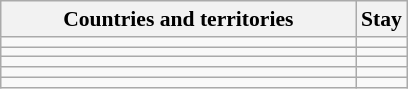<table class="wikitable" style="font-size:90%">
<tr>
<th width=230>Countries and territories</th>
<th>Stay</th>
</tr>
<tr>
<td></td>
<td></td>
</tr>
<tr>
<td></td>
<td></td>
</tr>
<tr>
<td></td>
<td></td>
</tr>
<tr>
<td></td>
<td></td>
</tr>
<tr>
<td></td>
<td></td>
</tr>
</table>
